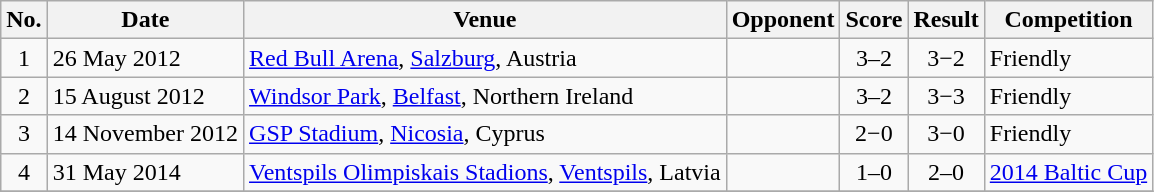<table class="wikitable sortable">
<tr>
<th scope="col">No.</th>
<th scope="col">Date</th>
<th scope="col">Venue</th>
<th scope="col">Opponent</th>
<th scope="col">Score</th>
<th scope="col">Result</th>
<th scope="col">Competition</th>
</tr>
<tr>
<td style="text-align:center">1</td>
<td>26 May 2012</td>
<td><a href='#'>Red Bull Arena</a>, <a href='#'>Salzburg</a>, Austria</td>
<td></td>
<td style="text-align:center">3–2</td>
<td style="text-align:center">3−2</td>
<td>Friendly</td>
</tr>
<tr>
<td style="text-align:center">2</td>
<td>15 August 2012</td>
<td><a href='#'>Windsor Park</a>, <a href='#'>Belfast</a>, Northern Ireland</td>
<td></td>
<td style="text-align:center">3–2</td>
<td style="text-align:center">3−3</td>
<td>Friendly</td>
</tr>
<tr>
<td style="text-align:center">3</td>
<td>14 November 2012</td>
<td><a href='#'>GSP Stadium</a>, <a href='#'>Nicosia</a>, Cyprus</td>
<td></td>
<td style="text-align:center">2−0</td>
<td style="text-align:center">3−0</td>
<td>Friendly</td>
</tr>
<tr>
<td style="text-align:center">4</td>
<td>31 May 2014</td>
<td><a href='#'>Ventspils Olimpiskais Stadions</a>, <a href='#'>Ventspils</a>, Latvia</td>
<td></td>
<td style="text-align:center">1–0</td>
<td style="text-align:center">2–0</td>
<td><a href='#'>2014 Baltic Cup</a></td>
</tr>
<tr>
</tr>
</table>
